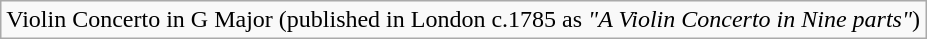<table class="wikitable">
<tr>
<td>Violin Concerto in G Major (published in London c.1785 as <em>"A Violin Concerto in Nine parts"</em>)</td>
</tr>
</table>
